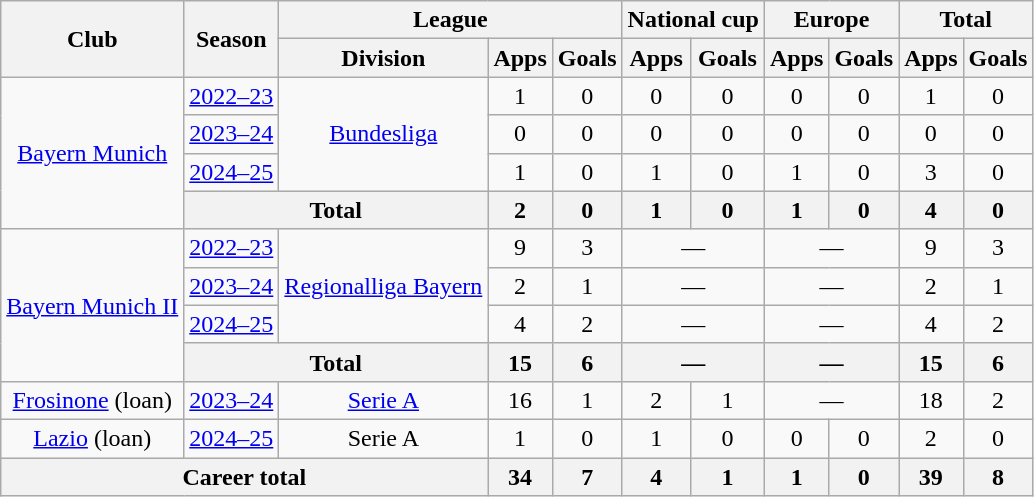<table class="wikitable" Style="text-align: center">
<tr>
<th rowspan="2">Club</th>
<th rowspan="2">Season</th>
<th colspan="3">League</th>
<th colspan="2">National cup</th>
<th colspan="2">Europe</th>
<th colspan="2">Total</th>
</tr>
<tr>
<th>Division</th>
<th>Apps</th>
<th>Goals</th>
<th>Apps</th>
<th>Goals</th>
<th>Apps</th>
<th>Goals</th>
<th>Apps</th>
<th>Goals</th>
</tr>
<tr>
<td rowspan="4"><a href='#'>Bayern Munich</a></td>
<td><a href='#'>2022–23</a></td>
<td rowspan="3"><a href='#'>Bundesliga</a></td>
<td>1</td>
<td>0</td>
<td>0</td>
<td>0</td>
<td>0</td>
<td>0</td>
<td>1</td>
<td>0</td>
</tr>
<tr>
<td><a href='#'>2023–24</a></td>
<td>0</td>
<td>0</td>
<td>0</td>
<td>0</td>
<td>0</td>
<td>0</td>
<td>0</td>
<td>0</td>
</tr>
<tr>
<td><a href='#'>2024–25</a></td>
<td>1</td>
<td>0</td>
<td>1</td>
<td>0</td>
<td>1</td>
<td>0</td>
<td>3</td>
<td>0</td>
</tr>
<tr>
<th colspan="2">Total</th>
<th>2</th>
<th>0</th>
<th>1</th>
<th>0</th>
<th>1</th>
<th>0</th>
<th>4</th>
<th>0</th>
</tr>
<tr>
<td rowspan="4"><a href='#'>Bayern Munich II</a></td>
<td><a href='#'>2022–23</a></td>
<td rowspan="3"><a href='#'>Regionalliga Bayern</a></td>
<td>9</td>
<td>3</td>
<td colspan="2">—</td>
<td colspan="2">—</td>
<td>9</td>
<td>3</td>
</tr>
<tr>
<td><a href='#'>2023–24</a></td>
<td>2</td>
<td>1</td>
<td colspan="2">—</td>
<td colspan="2">—</td>
<td>2</td>
<td>1</td>
</tr>
<tr>
<td><a href='#'>2024–25</a></td>
<td>4</td>
<td>2</td>
<td colspan="2">—</td>
<td colspan="2">—</td>
<td>4</td>
<td>2</td>
</tr>
<tr>
<th colspan="2">Total</th>
<th>15</th>
<th>6</th>
<th colspan="2">—</th>
<th colspan="2">—</th>
<th>15</th>
<th>6</th>
</tr>
<tr>
<td><a href='#'>Frosinone</a> (loan)</td>
<td><a href='#'>2023–24</a></td>
<td><a href='#'>Serie A</a></td>
<td>16</td>
<td>1</td>
<td>2</td>
<td>1</td>
<td colspan="2">—</td>
<td>18</td>
<td>2</td>
</tr>
<tr>
<td><a href='#'>Lazio</a> (loan)</td>
<td><a href='#'>2024–25</a></td>
<td>Serie A</td>
<td>1</td>
<td>0</td>
<td>1</td>
<td>0</td>
<td>0</td>
<td>0</td>
<td>2</td>
<td>0</td>
</tr>
<tr>
<th colspan="3">Career total</th>
<th>34</th>
<th>7</th>
<th>4</th>
<th>1</th>
<th>1</th>
<th>0</th>
<th>39</th>
<th>8</th>
</tr>
</table>
